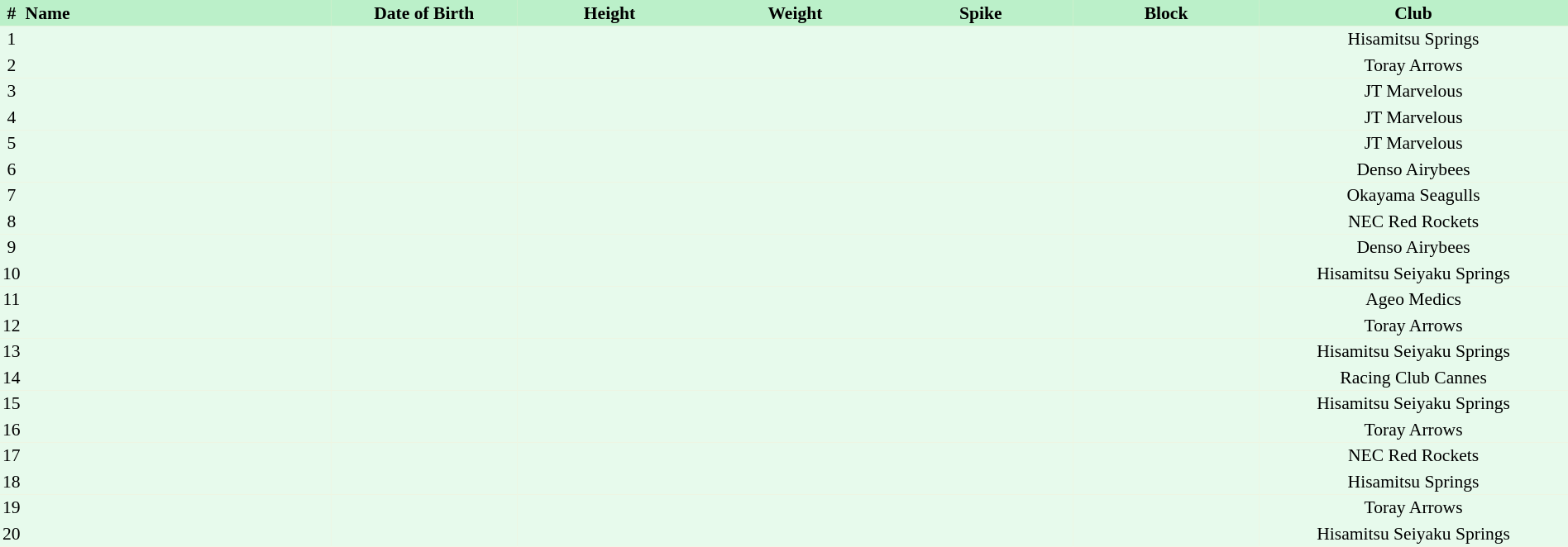<table border=0 cellpadding=2 cellspacing=0  |- bgcolor=#FFECCE style="text-align:center; font-size:90%; width:100%">
<tr bgcolor=#BBF0C9>
<th>#</th>
<th align=left width=20%>Name</th>
<th width=12%>Date of Birth</th>
<th width=12%>Height</th>
<th width=12%>Weight</th>
<th width=12%>Spike</th>
<th width=12%>Block</th>
<th width=20%>Club</th>
</tr>
<tr bgcolor=#E7FAEC>
<td>1</td>
<td align=left></td>
<td align=right></td>
<td></td>
<td></td>
<td></td>
<td></td>
<td>Hisamitsu Springs</td>
</tr>
<tr bgcolor=#E7FAEC>
<td>2</td>
<td align=left></td>
<td align=right></td>
<td></td>
<td></td>
<td></td>
<td></td>
<td>Toray Arrows</td>
</tr>
<tr bgcolor=#E7FAEC>
<td>3</td>
<td align=left></td>
<td align=right></td>
<td></td>
<td></td>
<td></td>
<td></td>
<td>JT Marvelous</td>
</tr>
<tr bgcolor=#E7FAEC>
<td>4</td>
<td align=left></td>
<td align=right></td>
<td></td>
<td></td>
<td></td>
<td></td>
<td>JT Marvelous</td>
</tr>
<tr bgcolor=#E7FAEC>
<td>5</td>
<td align=left></td>
<td align=right></td>
<td></td>
<td></td>
<td></td>
<td></td>
<td>JT Marvelous</td>
</tr>
<tr bgcolor=#E7FAEC>
<td>6</td>
<td align=left></td>
<td align=right></td>
<td></td>
<td></td>
<td></td>
<td></td>
<td>Denso Airybees</td>
</tr>
<tr bgcolor=#E7FAEC>
<td>7</td>
<td align=left></td>
<td align=right></td>
<td></td>
<td></td>
<td></td>
<td></td>
<td>Okayama Seagulls</td>
</tr>
<tr bgcolor=#E7FAEC>
<td>8</td>
<td align=left></td>
<td align=right></td>
<td></td>
<td></td>
<td></td>
<td></td>
<td>NEC Red Rockets</td>
</tr>
<tr bgcolor=#E7FAEC>
<td>9</td>
<td align=left></td>
<td align=right></td>
<td></td>
<td></td>
<td></td>
<td></td>
<td>Denso Airybees</td>
</tr>
<tr bgcolor=#E7FAEC>
<td>10</td>
<td align=left></td>
<td align=right></td>
<td></td>
<td></td>
<td></td>
<td></td>
<td>Hisamitsu Seiyaku Springs</td>
</tr>
<tr bgcolor=#E7FAEC>
<td>11</td>
<td align=left></td>
<td align=right></td>
<td></td>
<td></td>
<td></td>
<td></td>
<td>Ageo Medics</td>
</tr>
<tr bgcolor=#E7FAEC>
<td>12</td>
<td align=left></td>
<td align=right></td>
<td></td>
<td></td>
<td></td>
<td></td>
<td>Toray Arrows</td>
</tr>
<tr bgcolor=#E7FAEC>
<td>13</td>
<td align=left></td>
<td align=right></td>
<td></td>
<td></td>
<td></td>
<td></td>
<td>Hisamitsu Seiyaku Springs</td>
</tr>
<tr bgcolor=#E7FAEC>
<td>14</td>
<td align=left></td>
<td align=right></td>
<td></td>
<td></td>
<td></td>
<td></td>
<td>Racing Club Cannes</td>
</tr>
<tr bgcolor=#E7FAEC>
<td>15</td>
<td align=left></td>
<td align=right></td>
<td></td>
<td></td>
<td></td>
<td></td>
<td>Hisamitsu Seiyaku Springs</td>
</tr>
<tr bgcolor=#E7FAEC>
<td>16</td>
<td align=left></td>
<td align=right></td>
<td></td>
<td></td>
<td></td>
<td></td>
<td>Toray Arrows</td>
</tr>
<tr bgcolor=#E7FAEC>
<td>17</td>
<td align=left></td>
<td align=right></td>
<td></td>
<td></td>
<td></td>
<td></td>
<td>NEC Red Rockets</td>
</tr>
<tr bgcolor=#E7FAEC>
<td>18</td>
<td align=left></td>
<td align=right></td>
<td></td>
<td></td>
<td></td>
<td></td>
<td>Hisamitsu Springs</td>
</tr>
<tr bgcolor=#E7FAEC>
<td>19</td>
<td align=left></td>
<td align=right></td>
<td></td>
<td></td>
<td></td>
<td></td>
<td>Toray Arrows</td>
</tr>
<tr bgcolor=#E7FAEC>
<td>20</td>
<td align=left></td>
<td align=right></td>
<td></td>
<td></td>
<td></td>
<td></td>
<td>Hisamitsu Seiyaku Springs</td>
</tr>
</table>
